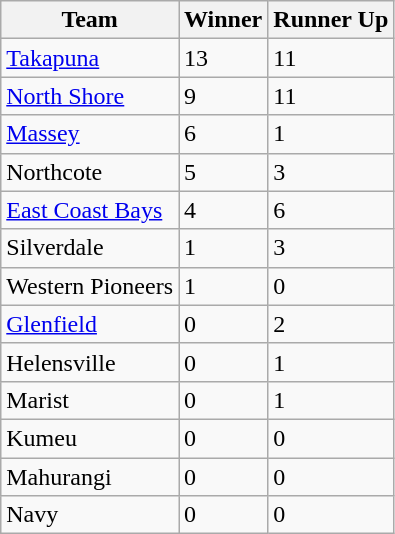<table class="wikitable">
<tr>
<th>Team</th>
<th>Winner</th>
<th>Runner Up</th>
</tr>
<tr>
<td><a href='#'>Takapuna</a></td>
<td>13</td>
<td>11</td>
</tr>
<tr>
<td><a href='#'>North Shore</a></td>
<td>9</td>
<td>11</td>
</tr>
<tr>
<td><a href='#'>Massey</a></td>
<td>6</td>
<td>1</td>
</tr>
<tr>
<td>Northcote</td>
<td>5</td>
<td>3</td>
</tr>
<tr>
<td><a href='#'>East Coast Bays</a></td>
<td>4</td>
<td>6</td>
</tr>
<tr>
<td>Silverdale</td>
<td>1</td>
<td>3</td>
</tr>
<tr>
<td>Western Pioneers</td>
<td>1</td>
<td>0</td>
</tr>
<tr>
<td><a href='#'>Glenfield</a></td>
<td>0</td>
<td>2</td>
</tr>
<tr>
<td>Helensville</td>
<td>0</td>
<td>1</td>
</tr>
<tr>
<td>Marist</td>
<td>0</td>
<td>1</td>
</tr>
<tr>
<td>Kumeu</td>
<td>0</td>
<td>0</td>
</tr>
<tr>
<td>Mahurangi</td>
<td>0</td>
<td>0</td>
</tr>
<tr>
<td>Navy</td>
<td>0</td>
<td>0</td>
</tr>
</table>
